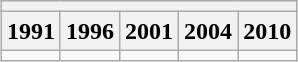<table class="wikitable" border="1" style="margin:1em auto;">
<tr ---->
<th colspan="5" bgcolor="#C0C0C0"></th>
</tr>
<tr ---->
<th>1991</th>
<th>1996</th>
<th>2001</th>
<th>2004</th>
<th>2010</th>
</tr>
<tr ---->
<td></td>
<td></td>
<td></td>
<td></td>
<td></td>
</tr>
</table>
